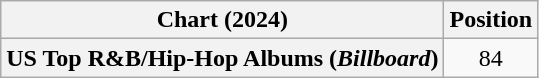<table class="wikitable plainrowheaders" style="text-align:center">
<tr>
<th scope="col">Chart (2024)</th>
<th scope="col">Position</th>
</tr>
<tr>
<th scope="row">US Top R&B/Hip-Hop Albums (<em>Billboard</em>)</th>
<td>84</td>
</tr>
</table>
